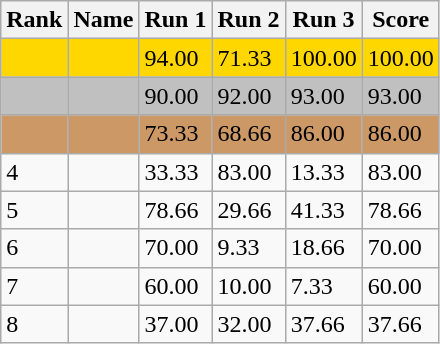<table class="wikitable">
<tr>
<th>Rank</th>
<th>Name</th>
<th>Run 1</th>
<th>Run 2</th>
<th>Run 3</th>
<th>Score</th>
</tr>
<tr style="background:gold;">
<td></td>
<td></td>
<td>94.00</td>
<td>71.33</td>
<td>100.00</td>
<td>100.00</td>
</tr>
<tr style="background:silver;">
<td></td>
<td></td>
<td>90.00</td>
<td>92.00</td>
<td>93.00</td>
<td>93.00</td>
</tr>
<tr style="background:#CC9966;">
<td></td>
<td></td>
<td>73.33</td>
<td>68.66</td>
<td>86.00</td>
<td>86.00</td>
</tr>
<tr>
<td>4</td>
<td></td>
<td>33.33</td>
<td>83.00</td>
<td>13.33</td>
<td>83.00</td>
</tr>
<tr>
<td>5</td>
<td></td>
<td>78.66</td>
<td>29.66</td>
<td>41.33</td>
<td>78.66</td>
</tr>
<tr>
<td>6</td>
<td></td>
<td>70.00</td>
<td>9.33</td>
<td>18.66</td>
<td>70.00</td>
</tr>
<tr>
<td>7</td>
<td></td>
<td>60.00</td>
<td>10.00</td>
<td>7.33</td>
<td>60.00</td>
</tr>
<tr>
<td>8</td>
<td></td>
<td>37.00</td>
<td>32.00</td>
<td>37.66</td>
<td>37.66</td>
</tr>
</table>
